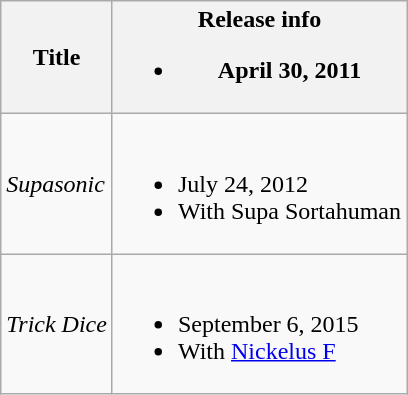<table class="wikitable">
<tr>
<th>Title</th>
<th>Release info<br><ul><li>April 30, 2011</li></ul></th>
</tr>
<tr>
<td><em>Supasonic</em></td>
<td><br><ul><li>July 24, 2012</li><li>With Supa Sortahuman</li></ul></td>
</tr>
<tr>
<td><em>Trick Dice</em></td>
<td><br><ul><li>September 6, 2015</li><li>With <a href='#'>Nickelus F</a></li></ul></td>
</tr>
</table>
